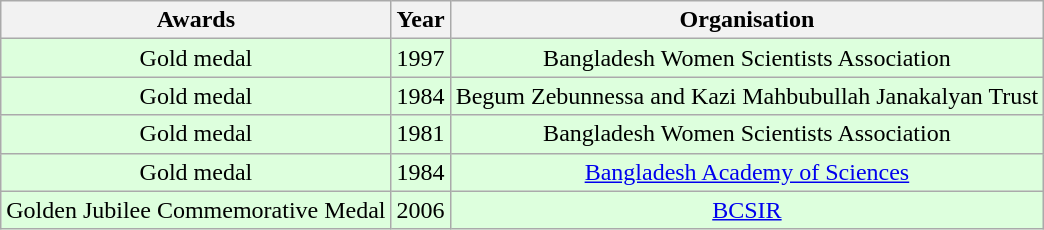<table class="wikitable">
<tr>
<th>Awards</th>
<th>Year</th>
<th>Organisation</th>
</tr>
<tr bgcolor="#ddffdd" align="center">
<td>Gold medal</td>
<td>1997</td>
<td>Bangladesh Women Scientists Association</td>
</tr>
<tr bgcolor="#ddffdd" align="center">
<td>Gold medal</td>
<td>1984</td>
<td>Begum Zebunnessa and Kazi Mahbubullah Janakalyan Trust</td>
</tr>
<tr bgcolor="#ddffdd" align="center">
<td>Gold medal</td>
<td>1981</td>
<td>Bangladesh Women Scientists Association</td>
</tr>
<tr bgcolor="#ddffdd" align="center">
<td>Gold medal</td>
<td>1984</td>
<td><a href='#'>Bangladesh Academy of Sciences</a></td>
</tr>
<tr bgcolor="#ddffdd" align="center">
<td>Golden Jubilee Commemorative Medal</td>
<td>2006</td>
<td><a href='#'>BCSIR</a></td>
</tr>
</table>
